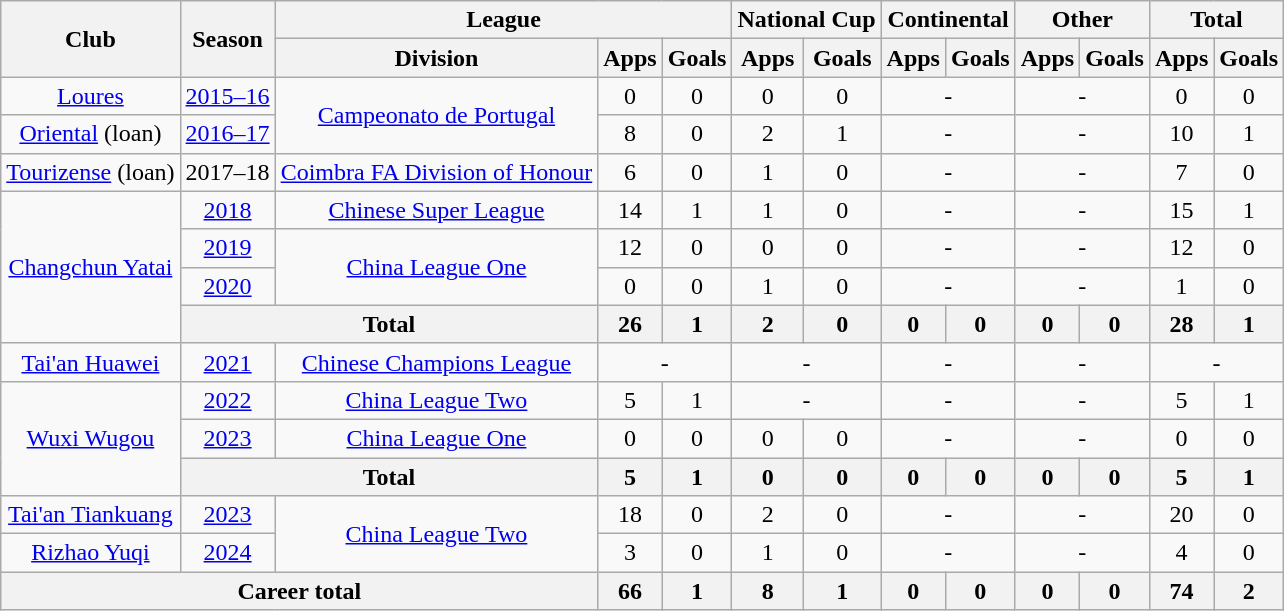<table class="wikitable" style="text-align: center">
<tr>
<th rowspan="2">Club</th>
<th rowspan="2">Season</th>
<th colspan="3">League</th>
<th colspan="2">National Cup</th>
<th colspan="2">Continental</th>
<th colspan="2">Other</th>
<th colspan="2">Total</th>
</tr>
<tr>
<th>Division</th>
<th>Apps</th>
<th>Goals</th>
<th>Apps</th>
<th>Goals</th>
<th>Apps</th>
<th>Goals</th>
<th>Apps</th>
<th>Goals</th>
<th>Apps</th>
<th>Goals</th>
</tr>
<tr>
<td><a href='#'>Loures</a></td>
<td><a href='#'>2015–16</a></td>
<td rowspan="2"><a href='#'>Campeonato de Portugal</a></td>
<td>0</td>
<td>0</td>
<td>0</td>
<td>0</td>
<td colspan="2">-</td>
<td colspan="2">-</td>
<td>0</td>
<td>0</td>
</tr>
<tr>
<td><a href='#'>Oriental</a> (loan)</td>
<td><a href='#'>2016–17</a></td>
<td>8</td>
<td>0</td>
<td>2</td>
<td>1</td>
<td colspan="2">-</td>
<td colspan="2">-</td>
<td>10</td>
<td>1</td>
</tr>
<tr>
<td><a href='#'>Tourizense</a> (loan)</td>
<td>2017–18</td>
<td><a href='#'>Coimbra FA Division of Honour</a></td>
<td>6</td>
<td>0</td>
<td>1</td>
<td>0</td>
<td colspan="2">-</td>
<td colspan="2">-</td>
<td>7</td>
<td>0</td>
</tr>
<tr>
<td rowspan=4><a href='#'>Changchun Yatai</a></td>
<td><a href='#'>2018</a></td>
<td><a href='#'>Chinese Super League</a></td>
<td>14</td>
<td>1</td>
<td>1</td>
<td>0</td>
<td colspan="2">-</td>
<td colspan="2">-</td>
<td>15</td>
<td>1</td>
</tr>
<tr>
<td><a href='#'>2019</a></td>
<td rowspan=2><a href='#'>China League One</a></td>
<td>12</td>
<td>0</td>
<td>0</td>
<td>0</td>
<td colspan="2">-</td>
<td colspan="2">-</td>
<td>12</td>
<td>0</td>
</tr>
<tr>
<td><a href='#'>2020</a></td>
<td>0</td>
<td>0</td>
<td>1</td>
<td>0</td>
<td colspan="2">-</td>
<td colspan="2">-</td>
<td>1</td>
<td>0</td>
</tr>
<tr>
<th colspan="2">Total</th>
<th>26</th>
<th>1</th>
<th>2</th>
<th>0</th>
<th>0</th>
<th>0</th>
<th>0</th>
<th>0</th>
<th>28</th>
<th>1</th>
</tr>
<tr>
<td><a href='#'>Tai'an Huawei</a></td>
<td><a href='#'>2021</a></td>
<td><a href='#'>Chinese Champions League</a></td>
<td colspan="2">-</td>
<td colspan="2">-</td>
<td colspan="2">-</td>
<td colspan="2">-</td>
<td colspan="2">-</td>
</tr>
<tr>
<td rowspan=3><a href='#'>Wuxi Wugou</a></td>
<td><a href='#'>2022</a></td>
<td><a href='#'>China League Two</a></td>
<td>5</td>
<td>1</td>
<td colspan="2">-</td>
<td colspan="2">-</td>
<td colspan="2">-</td>
<td>5</td>
<td>1</td>
</tr>
<tr>
<td><a href='#'>2023</a></td>
<td><a href='#'>China League One</a></td>
<td>0</td>
<td>0</td>
<td>0</td>
<td>0</td>
<td colspan="2">-</td>
<td colspan="2">-</td>
<td>0</td>
<td>0</td>
</tr>
<tr>
<th colspan="2">Total</th>
<th>5</th>
<th>1</th>
<th>0</th>
<th>0</th>
<th>0</th>
<th>0</th>
<th>0</th>
<th>0</th>
<th>5</th>
<th>1</th>
</tr>
<tr>
<td><a href='#'>Tai'an Tiankuang</a></td>
<td><a href='#'>2023</a></td>
<td rowspan=2><a href='#'>China League Two</a></td>
<td>18</td>
<td>0</td>
<td>2</td>
<td>0</td>
<td colspan="2">-</td>
<td colspan="2">-</td>
<td>20</td>
<td>0</td>
</tr>
<tr>
<td><a href='#'>Rizhao Yuqi</a></td>
<td><a href='#'>2024</a></td>
<td>3</td>
<td>0</td>
<td>1</td>
<td>0</td>
<td colspan="2">-</td>
<td colspan="2">-</td>
<td>4</td>
<td>0</td>
</tr>
<tr>
<th colspan=3>Career total</th>
<th>66</th>
<th>1</th>
<th>8</th>
<th>1</th>
<th>0</th>
<th>0</th>
<th>0</th>
<th>0</th>
<th>74</th>
<th>2</th>
</tr>
</table>
